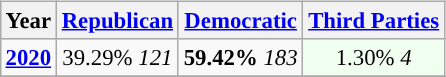<table class="wikitable" style="float:right; font-size:95%;">
<tr bgcolor=lightgrey>
<th>Year</th>
<th><a href='#'>Republican</a></th>
<th><a href='#'>Democratic</a></th>
<th><a href='#'>Third Parties</a></th>
</tr>
<tr>
<td style="text-align:center; "><strong><a href='#'>2020</a></strong></td>
<td style="text-align:center; ">39.29% <em>121</em></td>
<td style="text-align:center; "><strong>59.42%</strong> <em>183</em></td>
<td style="text-align:center; background:honeyDew;">1.30% <em>4</em></td>
</tr>
<tr>
</tr>
</table>
